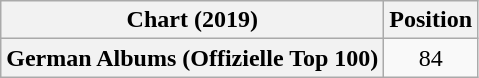<table class="wikitable sortable plainrowheaders" style="text-align:center">
<tr>
<th scope="col">Chart (2019)</th>
<th scope="col">Position</th>
</tr>
<tr>
<th scope="row">German Albums (Offizielle Top 100)</th>
<td>84</td>
</tr>
</table>
